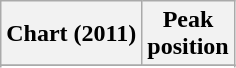<table class="wikitable sortable plainrowheaders">
<tr>
<th>Chart (2011)</th>
<th>Peak<br>position</th>
</tr>
<tr>
</tr>
<tr>
</tr>
</table>
